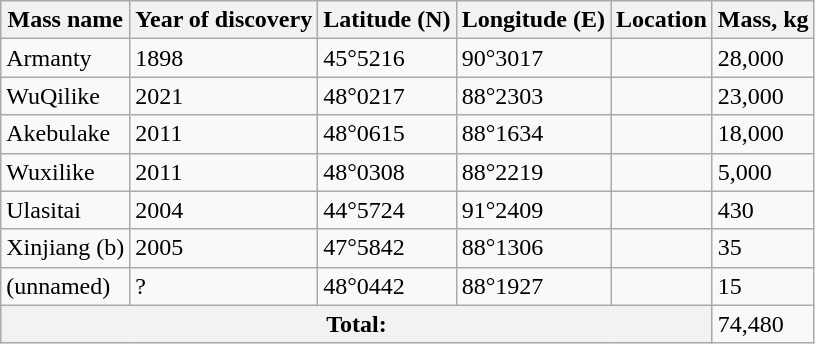<table class="wikitable sortable">
<tr>
<th>Mass name</th>
<th>Year of discovery</th>
<th>Latitude (N)</th>
<th>Longitude (E)</th>
<th class="unsortable">Location</th>
<th>Mass, kg</th>
</tr>
<tr>
<td>Armanty</td>
<td>1898</td>
<td>45°5216</td>
<td>90°3017</td>
<td></td>
<td>28,000</td>
</tr>
<tr>
<td>WuQilike</td>
<td>2021</td>
<td>48°0217</td>
<td>88°2303</td>
<td></td>
<td>23,000</td>
</tr>
<tr>
<td>Akebulake</td>
<td>2011</td>
<td>48°0615</td>
<td>88°1634</td>
<td></td>
<td>18,000</td>
</tr>
<tr>
<td>Wuxilike</td>
<td>2011</td>
<td>48°0308</td>
<td>88°2219</td>
<td></td>
<td>5,000</td>
</tr>
<tr>
<td>Ulasitai</td>
<td>2004</td>
<td>44°5724</td>
<td>91°2409</td>
<td></td>
<td>430</td>
</tr>
<tr>
<td>Xinjiang (b)</td>
<td>2005</td>
<td>47°5842</td>
<td>88°1306</td>
<td></td>
<td>35</td>
</tr>
<tr>
<td>(unnamed)</td>
<td>?</td>
<td>48°0442</td>
<td>88°1927</td>
<td></td>
<td>15</td>
</tr>
<tr class=sortbottom>
<th scope=row colspan=5>Total:</th>
<td>74,480</td>
</tr>
</table>
